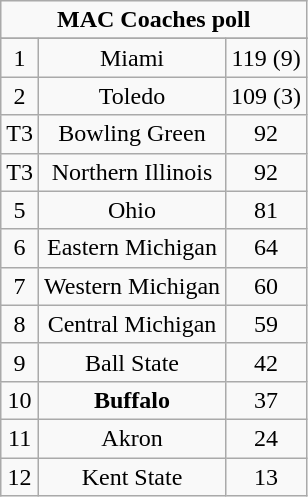<table class="wikitable" style="display: inline-table;">
<tr align="center">
<td align="center" Colspan="3"><strong>MAC Coaches poll</strong></td>
</tr>
<tr align="center">
</tr>
<tr align="center">
<td>1</td>
<td>Miami</td>
<td>119 (9)</td>
</tr>
<tr align="center">
<td>2</td>
<td>Toledo</td>
<td>109 (3)</td>
</tr>
<tr align="center">
<td>T3</td>
<td>Bowling Green</td>
<td>92</td>
</tr>
<tr align="center">
<td>T3</td>
<td>Northern Illinois</td>
<td>92</td>
</tr>
<tr align="center">
<td>5</td>
<td>Ohio</td>
<td>81</td>
</tr>
<tr align="center">
<td>6</td>
<td>Eastern Michigan</td>
<td>64</td>
</tr>
<tr align="center">
<td>7</td>
<td>Western Michigan</td>
<td>60</td>
</tr>
<tr align="center">
<td>8</td>
<td>Central Michigan</td>
<td>59</td>
</tr>
<tr align="center">
<td>9</td>
<td>Ball State</td>
<td>42</td>
</tr>
<tr align="center">
<td>10</td>
<td><strong>Buffalo</strong></td>
<td>37</td>
</tr>
<tr align="center">
<td>11</td>
<td>Akron</td>
<td>24</td>
</tr>
<tr align="center">
<td>12</td>
<td>Kent State</td>
<td>13</td>
</tr>
</table>
